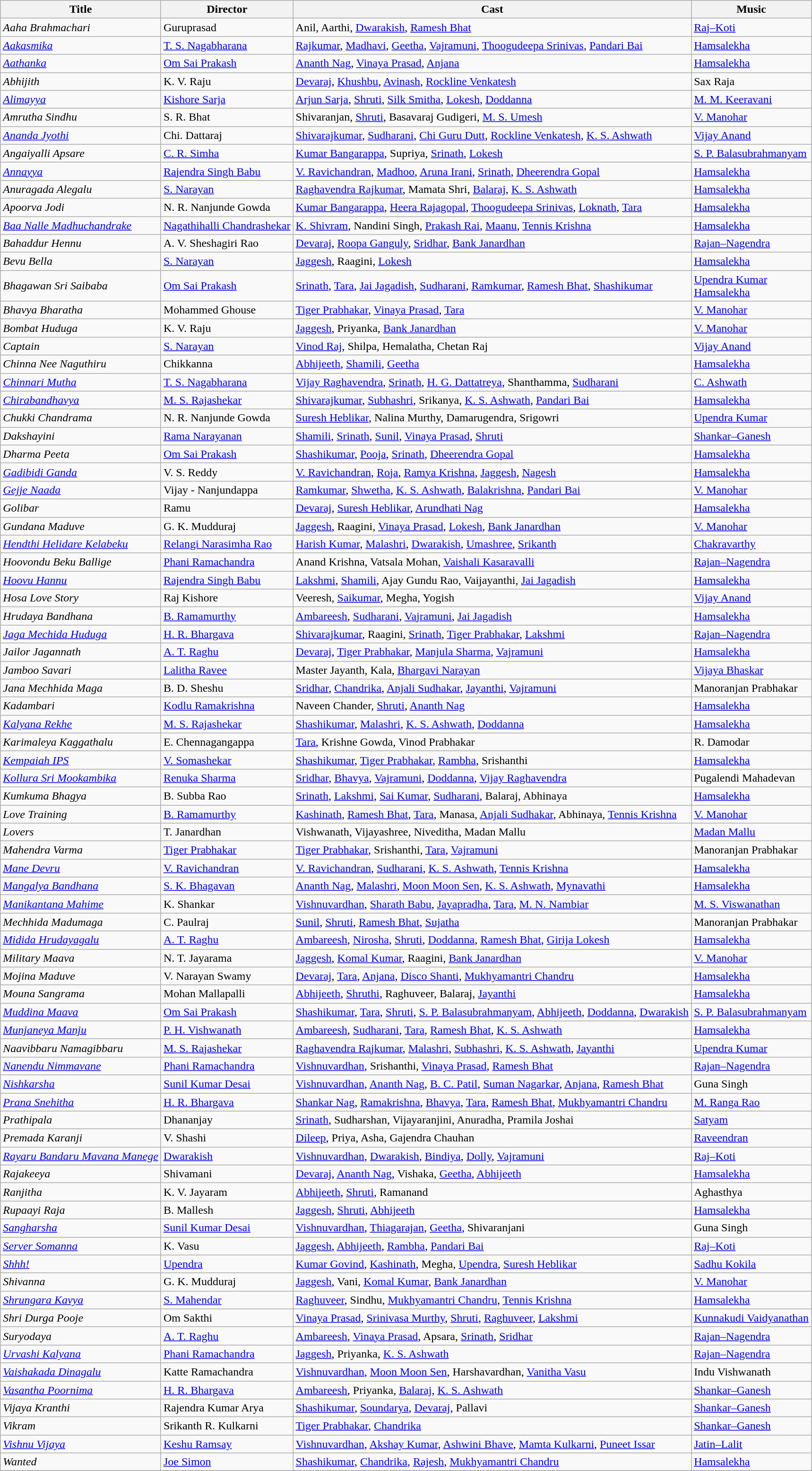<table class="wikitable">
<tr>
<th>Title</th>
<th>Director</th>
<th>Cast</th>
<th>Music</th>
</tr>
<tr>
<td><em>Aaha Brahmachari</em></td>
<td>Guruprasad</td>
<td>Anil, Aarthi, <a href='#'>Dwarakish</a>, <a href='#'>Ramesh Bhat</a></td>
<td><a href='#'>Raj–Koti</a></td>
</tr>
<tr>
<td><em><a href='#'>Aakasmika</a></em></td>
<td><a href='#'>T. S. Nagabharana</a></td>
<td><a href='#'>Rajkumar</a>, <a href='#'>Madhavi</a>, <a href='#'>Geetha</a>, <a href='#'>Vajramuni</a>, <a href='#'>Thoogudeepa Srinivas</a>, <a href='#'>Pandari Bai</a></td>
<td><a href='#'>Hamsalekha</a></td>
</tr>
<tr>
<td><em><a href='#'>Aathanka</a></em></td>
<td><a href='#'>Om Sai Prakash</a></td>
<td><a href='#'>Ananth Nag</a>, <a href='#'>Vinaya Prasad</a>, <a href='#'>Anjana</a></td>
<td><a href='#'>Hamsalekha</a></td>
</tr>
<tr>
<td><em>Abhijith</em></td>
<td>K. V. Raju</td>
<td><a href='#'>Devaraj</a>, <a href='#'>Khushbu</a>, <a href='#'>Avinash</a>, <a href='#'>Rockline Venkatesh</a></td>
<td>Sax Raja</td>
</tr>
<tr>
<td><em><a href='#'>Alimayya</a></em></td>
<td><a href='#'>Kishore Sarja</a></td>
<td><a href='#'>Arjun Sarja</a>, <a href='#'>Shruti</a>, <a href='#'>Silk Smitha</a>, <a href='#'>Lokesh</a>, <a href='#'>Doddanna</a></td>
<td><a href='#'>M. M. Keeravani</a></td>
</tr>
<tr>
<td><em>Amrutha Sindhu</em></td>
<td>S. R. Bhat</td>
<td>Shivaranjan, <a href='#'>Shruti</a>, Basavaraj Gudigeri, <a href='#'>M. S. Umesh</a></td>
<td><a href='#'>V. Manohar</a></td>
</tr>
<tr>
<td><em><a href='#'>Ananda Jyothi</a></em></td>
<td>Chi. Dattaraj</td>
<td><a href='#'>Shivarajkumar</a>, <a href='#'>Sudharani</a>, <a href='#'>Chi Guru Dutt</a>, <a href='#'>Rockline Venkatesh</a>, <a href='#'>K. S. Ashwath</a></td>
<td><a href='#'>Vijay Anand</a></td>
</tr>
<tr>
<td><em>Angaiyalli Apsare</em></td>
<td><a href='#'>C. R. Simha</a></td>
<td><a href='#'>Kumar Bangarappa</a>, Supriya, <a href='#'>Srinath</a>, <a href='#'>Lokesh</a></td>
<td><a href='#'>S. P. Balasubrahmanyam</a></td>
</tr>
<tr>
<td><em><a href='#'>Annayya</a></em></td>
<td><a href='#'>Rajendra Singh Babu</a></td>
<td><a href='#'>V. Ravichandran</a>, <a href='#'>Madhoo</a>, <a href='#'>Aruna Irani</a>, <a href='#'>Srinath</a>, <a href='#'>Dheerendra Gopal</a></td>
<td><a href='#'>Hamsalekha</a></td>
</tr>
<tr>
<td><em>Anuragada Alegalu</em></td>
<td><a href='#'>S. Narayan</a></td>
<td><a href='#'>Raghavendra Rajkumar</a>, Mamata Shri, <a href='#'>Balaraj</a>, <a href='#'>K. S. Ashwath</a></td>
<td><a href='#'>Hamsalekha</a></td>
</tr>
<tr>
<td><em>Apoorva Jodi</em></td>
<td>N. R. Nanjunde Gowda</td>
<td><a href='#'>Kumar Bangarappa</a>, <a href='#'>Heera Rajagopal</a>, <a href='#'>Thoogudeepa Srinivas</a>, <a href='#'>Loknath</a>, <a href='#'>Tara</a></td>
<td><a href='#'>Hamsalekha</a></td>
</tr>
<tr>
<td><em><a href='#'>Baa Nalle Madhuchandrake</a></em></td>
<td><a href='#'>Nagathihalli Chandrashekar</a></td>
<td><a href='#'>K. Shivram</a>, Nandini Singh, <a href='#'>Prakash Rai</a>, <a href='#'>Maanu</a>, <a href='#'>Tennis Krishna</a></td>
<td><a href='#'>Hamsalekha</a></td>
</tr>
<tr>
<td><em>Bahaddur Hennu</em></td>
<td>A. V. Sheshagiri Rao</td>
<td><a href='#'>Devaraj</a>, <a href='#'>Roopa Ganguly</a>, <a href='#'>Sridhar</a>, <a href='#'>Bank Janardhan</a></td>
<td><a href='#'>Rajan–Nagendra</a></td>
</tr>
<tr>
<td><em>Bevu Bella</em></td>
<td><a href='#'>S. Narayan</a></td>
<td><a href='#'>Jaggesh</a>, Raagini, <a href='#'>Lokesh</a></td>
<td><a href='#'>Hamsalekha</a></td>
</tr>
<tr>
<td><em>Bhagawan Sri Saibaba</em></td>
<td><a href='#'>Om Sai Prakash</a></td>
<td><a href='#'>Srinath</a>, <a href='#'>Tara</a>, <a href='#'>Jai Jagadish</a>, <a href='#'>Sudharani</a>, <a href='#'>Ramkumar</a>, <a href='#'>Ramesh Bhat</a>, <a href='#'>Shashikumar</a></td>
<td><a href='#'>Upendra Kumar</a> <br> <a href='#'>Hamsalekha</a></td>
</tr>
<tr>
<td><em>Bhavya Bharatha</em></td>
<td>Mohammed Ghouse</td>
<td><a href='#'>Tiger Prabhakar</a>, <a href='#'>Vinaya Prasad</a>, <a href='#'>Tara</a></td>
<td><a href='#'>V. Manohar</a></td>
</tr>
<tr>
<td><em>Bombat Huduga</em></td>
<td>K. V. Raju</td>
<td><a href='#'>Jaggesh</a>, Priyanka, <a href='#'>Bank Janardhan</a></td>
<td><a href='#'>V. Manohar</a></td>
</tr>
<tr>
<td><em>Captain</em></td>
<td><a href='#'>S. Narayan</a></td>
<td><a href='#'>Vinod Raj</a>, Shilpa, Hemalatha, Chetan Raj</td>
<td><a href='#'>Vijay Anand</a></td>
</tr>
<tr>
<td><em>Chinna Nee Naguthiru</em></td>
<td>Chikkanna</td>
<td><a href='#'>Abhijeeth</a>, <a href='#'>Shamili</a>, <a href='#'>Geetha</a></td>
<td><a href='#'>Hamsalekha</a></td>
</tr>
<tr>
<td><em><a href='#'>Chinnari Mutha</a></em></td>
<td><a href='#'>T. S. Nagabharana</a></td>
<td><a href='#'>Vijay Raghavendra</a>, <a href='#'>Srinath</a>, <a href='#'>H. G. Dattatreya</a>, Shanthamma, <a href='#'>Sudharani</a></td>
<td><a href='#'>C. Ashwath</a></td>
</tr>
<tr>
<td><em><a href='#'>Chirabandhavya</a></em></td>
<td><a href='#'>M. S. Rajashekar</a></td>
<td><a href='#'>Shivarajkumar</a>, <a href='#'>Subhashri</a>, Srikanya, <a href='#'>K. S. Ashwath</a>, <a href='#'>Pandari Bai</a></td>
<td><a href='#'>Hamsalekha</a></td>
</tr>
<tr>
<td><em>Chukki Chandrama</em></td>
<td>N. R. Nanjunde Gowda</td>
<td><a href='#'>Suresh Heblikar</a>, Nalina Murthy, Damarugendra, Srigowri</td>
<td><a href='#'>Upendra Kumar</a></td>
</tr>
<tr>
<td><em>Dakshayini</em></td>
<td><a href='#'>Rama Narayanan</a></td>
<td><a href='#'>Shamili</a>, <a href='#'>Srinath</a>, <a href='#'>Sunil</a>, <a href='#'>Vinaya Prasad</a>, <a href='#'>Shruti</a></td>
<td><a href='#'>Shankar–Ganesh</a></td>
</tr>
<tr>
<td><em>Dharma Peeta</em></td>
<td><a href='#'>Om Sai Prakash</a></td>
<td><a href='#'>Shashikumar</a>, <a href='#'>Pooja</a>, <a href='#'>Srinath</a>, <a href='#'>Dheerendra Gopal</a></td>
<td><a href='#'>Hamsalekha</a></td>
</tr>
<tr>
<td><em><a href='#'>Gadibidi Ganda</a></em></td>
<td>V. S. Reddy</td>
<td><a href='#'>V. Ravichandran</a>, <a href='#'>Roja</a>, <a href='#'>Ramya Krishna</a>, <a href='#'>Jaggesh</a>, <a href='#'>Nagesh</a></td>
<td><a href='#'>Hamsalekha</a></td>
</tr>
<tr>
<td><em><a href='#'>Gejje Naada</a></em></td>
<td>Vijay - Nanjundappa</td>
<td><a href='#'>Ramkumar</a>, <a href='#'>Shwetha</a>, <a href='#'>K. S. Ashwath</a>, <a href='#'>Balakrishna</a>, <a href='#'>Pandari Bai</a></td>
<td><a href='#'>V. Manohar</a></td>
</tr>
<tr>
<td><em>Golibar</em></td>
<td>Ramu</td>
<td><a href='#'>Devaraj</a>, <a href='#'>Suresh Heblikar</a>, <a href='#'>Arundhati Nag</a></td>
<td><a href='#'>Hamsalekha</a></td>
</tr>
<tr>
<td><em>Gundana Maduve</em></td>
<td>G. K. Mudduraj</td>
<td><a href='#'>Jaggesh</a>, Raagini, <a href='#'>Vinaya Prasad</a>, <a href='#'>Lokesh</a>, <a href='#'>Bank Janardhan</a></td>
<td><a href='#'>V. Manohar</a></td>
</tr>
<tr>
<td><em><a href='#'>Hendthi Helidare Kelabeku</a></em></td>
<td><a href='#'>Relangi Narasimha Rao</a></td>
<td><a href='#'>Harish Kumar</a>, <a href='#'>Malashri</a>, <a href='#'>Dwarakish</a>, <a href='#'>Umashree</a>, <a href='#'>Srikanth</a></td>
<td><a href='#'>Chakravarthy</a></td>
</tr>
<tr>
<td><em>Hoovondu Beku Ballige</em></td>
<td><a href='#'>Phani Ramachandra</a></td>
<td>Anand Krishna, Vatsala Mohan, <a href='#'>Vaishali Kasaravalli</a></td>
<td><a href='#'>Rajan–Nagendra</a></td>
</tr>
<tr>
<td><em><a href='#'>Hoovu Hannu</a></em></td>
<td><a href='#'>Rajendra Singh Babu</a></td>
<td><a href='#'>Lakshmi</a>, <a href='#'>Shamili</a>, Ajay Gundu Rao, Vaijayanthi, <a href='#'>Jai Jagadish</a></td>
<td><a href='#'>Hamsalekha</a></td>
</tr>
<tr>
<td><em>Hosa Love Story</em></td>
<td>Raj Kishore</td>
<td>Veeresh, <a href='#'>Saikumar</a>, Megha, Yogish</td>
<td><a href='#'>Vijay Anand</a></td>
</tr>
<tr>
<td><em>Hrudaya Bandhana</em></td>
<td><a href='#'>B. Ramamurthy</a></td>
<td><a href='#'>Ambareesh</a>, <a href='#'>Sudharani</a>, <a href='#'>Vajramuni</a>, <a href='#'>Jai Jagadish</a></td>
<td><a href='#'>Hamsalekha</a></td>
</tr>
<tr>
<td><em><a href='#'>Jaga Mechida Huduga</a></em></td>
<td><a href='#'>H. R. Bhargava</a></td>
<td><a href='#'>Shivarajkumar</a>, Raagini, <a href='#'>Srinath</a>, <a href='#'>Tiger Prabhakar</a>, <a href='#'>Lakshmi</a></td>
<td><a href='#'>Rajan–Nagendra</a></td>
</tr>
<tr>
<td><em>Jailor Jagannath</em></td>
<td><a href='#'>A. T. Raghu</a></td>
<td><a href='#'>Devaraj</a>, <a href='#'>Tiger Prabhakar</a>, <a href='#'>Manjula Sharma</a>, <a href='#'>Vajramuni</a></td>
<td><a href='#'>Hamsalekha</a></td>
</tr>
<tr>
<td><em>Jamboo Savari</em></td>
<td><a href='#'>Lalitha Ravee</a></td>
<td>Master Jayanth, Kala, <a href='#'>Bhargavi Narayan</a></td>
<td><a href='#'>Vijaya Bhaskar</a></td>
</tr>
<tr>
<td><em>Jana Mechhida Maga</em></td>
<td>B. D. Sheshu</td>
<td><a href='#'>Sridhar</a>, <a href='#'>Chandrika</a>, <a href='#'>Anjali Sudhakar</a>, <a href='#'>Jayanthi</a>, <a href='#'>Vajramuni</a></td>
<td>Manoranjan Prabhakar</td>
</tr>
<tr>
<td><em>Kadambari</em></td>
<td><a href='#'>Kodlu Ramakrishna</a></td>
<td>Naveen Chander, <a href='#'>Shruti</a>, <a href='#'>Ananth Nag</a></td>
<td><a href='#'>Hamsalekha</a></td>
</tr>
<tr>
<td><em><a href='#'>Kalyana Rekhe</a></em></td>
<td><a href='#'>M. S. Rajashekar</a></td>
<td><a href='#'>Shashikumar</a>, <a href='#'>Malashri</a>, <a href='#'>K. S. Ashwath</a>, <a href='#'>Doddanna</a></td>
<td><a href='#'>Hamsalekha</a></td>
</tr>
<tr>
<td><em>Karimaleya Kaggathalu</em></td>
<td>E. Chennagangappa</td>
<td><a href='#'>Tara</a>, Krishne Gowda, Vinod Prabhakar</td>
<td>R. Damodar</td>
</tr>
<tr>
<td><em><a href='#'>Kempaiah IPS</a></em></td>
<td><a href='#'>V. Somashekar</a></td>
<td><a href='#'>Shashikumar</a>, <a href='#'>Tiger Prabhakar</a>, <a href='#'>Rambha</a>, Srishanthi</td>
<td><a href='#'>Hamsalekha</a></td>
</tr>
<tr>
<td><em><a href='#'>Kollura Sri Mookambika</a></em></td>
<td><a href='#'>Renuka Sharma</a></td>
<td><a href='#'>Sridhar</a>, <a href='#'>Bhavya</a>, <a href='#'>Vajramuni</a>, <a href='#'>Doddanna</a>, <a href='#'>Vijay Raghavendra</a></td>
<td>Pugalendi Mahadevan</td>
</tr>
<tr>
<td><em>Kumkuma Bhagya</em></td>
<td>B. Subba Rao</td>
<td><a href='#'>Srinath</a>, <a href='#'>Lakshmi</a>, <a href='#'>Sai Kumar</a>, <a href='#'>Sudharani</a>, Balaraj, Abhinaya</td>
<td><a href='#'>Hamsalekha</a></td>
</tr>
<tr>
<td><em>Love Training</em></td>
<td><a href='#'>B. Ramamurthy</a></td>
<td><a href='#'>Kashinath</a>, <a href='#'>Ramesh Bhat</a>, <a href='#'>Tara</a>, Manasa, <a href='#'>Anjali Sudhakar</a>, Abhinaya, <a href='#'>Tennis Krishna</a></td>
<td><a href='#'>V. Manohar</a></td>
</tr>
<tr>
<td><em>Lovers</em></td>
<td>T. Janardhan</td>
<td>Vishwanath, Vijayashree, Niveditha, Madan Mallu</td>
<td><a href='#'>Madan Mallu</a></td>
</tr>
<tr>
<td><em>Mahendra Varma</em></td>
<td><a href='#'>Tiger Prabhakar</a></td>
<td><a href='#'>Tiger Prabhakar</a>, Srishanthi, <a href='#'>Tara</a>, <a href='#'>Vajramuni</a></td>
<td>Manoranjan Prabhakar</td>
</tr>
<tr>
<td><em><a href='#'>Mane Devru</a></em></td>
<td><a href='#'>V. Ravichandran</a></td>
<td><a href='#'>V. Ravichandran</a>, <a href='#'>Sudharani</a>, <a href='#'>K. S. Ashwath</a>, <a href='#'>Tennis Krishna</a></td>
<td><a href='#'>Hamsalekha</a></td>
</tr>
<tr>
<td><em><a href='#'>Mangalya Bandhana</a></em></td>
<td><a href='#'>S. K. Bhagavan</a></td>
<td><a href='#'>Ananth Nag</a>, <a href='#'>Malashri</a>, <a href='#'>Moon Moon Sen</a>, <a href='#'>K. S. Ashwath</a>, <a href='#'>Mynavathi</a></td>
<td><a href='#'>Hamsalekha</a></td>
</tr>
<tr>
<td><em><a href='#'>Manikantana Mahime</a></em></td>
<td>K. Shankar</td>
<td><a href='#'>Vishnuvardhan</a>, <a href='#'>Sharath Babu</a>, <a href='#'>Jayapradha</a>, <a href='#'>Tara</a>, <a href='#'>M. N. Nambiar</a></td>
<td><a href='#'>M. S. Viswanathan</a></td>
</tr>
<tr>
<td><em>Mechhida Madumaga</em></td>
<td>C. Paulraj</td>
<td><a href='#'>Sunil</a>, <a href='#'>Shruti</a>, <a href='#'>Ramesh Bhat</a>, <a href='#'>Sujatha</a></td>
<td>Manoranjan Prabhakar</td>
</tr>
<tr>
<td><em><a href='#'>Midida Hrudayagalu</a></em></td>
<td><a href='#'>A. T. Raghu</a></td>
<td><a href='#'>Ambareesh</a>, <a href='#'>Nirosha</a>, <a href='#'>Shruti</a>, <a href='#'>Doddanna</a>, <a href='#'>Ramesh Bhat</a>, <a href='#'>Girija Lokesh</a></td>
<td><a href='#'>Hamsalekha</a></td>
</tr>
<tr>
<td><em>Military Maava</em></td>
<td>N. T. Jayarama</td>
<td><a href='#'>Jaggesh</a>, <a href='#'>Komal Kumar</a>, Raagini, <a href='#'>Bank Janardhan</a></td>
<td><a href='#'>V. Manohar</a></td>
</tr>
<tr>
<td><em>Mojina Maduve</em></td>
<td>V. Narayan Swamy</td>
<td><a href='#'>Devaraj</a>, <a href='#'>Tara</a>, <a href='#'>Anjana</a>, <a href='#'>Disco Shanti</a>, <a href='#'>Mukhyamantri Chandru</a></td>
<td><a href='#'>Hamsalekha</a></td>
</tr>
<tr>
<td><em>Mouna Sangrama</em></td>
<td>Mohan Mallapalli</td>
<td><a href='#'>Abhijeeth</a>, <a href='#'>Shruthi</a>, Raghuveer, Balaraj, <a href='#'>Jayanthi</a></td>
<td><a href='#'>Hamsalekha</a></td>
</tr>
<tr>
<td><em><a href='#'>Muddina Maava</a></em></td>
<td><a href='#'>Om Sai Prakash</a></td>
<td><a href='#'>Shashikumar</a>, <a href='#'>Tara</a>, <a href='#'>Shruti</a>, <a href='#'>S. P. Balasubrahmanyam</a>, <a href='#'>Abhijeeth</a>, <a href='#'>Doddanna</a>, <a href='#'>Dwarakish</a></td>
<td><a href='#'>S. P. Balasubrahmanyam</a></td>
</tr>
<tr>
<td><em><a href='#'>Munjaneya Manju</a></em></td>
<td><a href='#'>P. H. Vishwanath</a></td>
<td><a href='#'>Ambareesh</a>, <a href='#'>Sudharani</a>, <a href='#'>Tara</a>, <a href='#'>Ramesh Bhat</a>, <a href='#'>K. S. Ashwath</a></td>
<td><a href='#'>Hamsalekha</a></td>
</tr>
<tr>
<td><em>Naavibbaru Namagibbaru</em></td>
<td><a href='#'>M. S. Rajashekar</a></td>
<td><a href='#'>Raghavendra Rajkumar</a>, <a href='#'>Malashri</a>, <a href='#'>Subhashri</a>, <a href='#'>K. S. Ashwath</a>, <a href='#'>Jayanthi</a></td>
<td><a href='#'>Upendra Kumar</a></td>
</tr>
<tr>
<td><em><a href='#'>Nanendu Nimmavane</a></em></td>
<td><a href='#'>Phani Ramachandra</a></td>
<td><a href='#'>Vishnuvardhan</a>, Srishanthi, <a href='#'>Vinaya Prasad</a>, <a href='#'>Ramesh Bhat</a></td>
<td><a href='#'>Rajan–Nagendra</a></td>
</tr>
<tr>
<td><em><a href='#'>Nishkarsha</a></em></td>
<td><a href='#'>Sunil Kumar Desai</a></td>
<td><a href='#'>Vishnuvardhan</a>, <a href='#'>Ananth Nag</a>, <a href='#'>B. C. Patil</a>, <a href='#'>Suman Nagarkar</a>, <a href='#'>Anjana</a>, <a href='#'>Ramesh Bhat</a></td>
<td>Guna Singh</td>
</tr>
<tr>
<td><em><a href='#'>Prana Snehitha</a></em></td>
<td><a href='#'>H. R. Bhargava</a></td>
<td><a href='#'>Shankar Nag</a>, <a href='#'>Ramakrishna</a>, <a href='#'>Bhavya</a>, <a href='#'>Tara</a>, <a href='#'>Ramesh Bhat</a>, <a href='#'>Mukhyamantri Chandru</a></td>
<td><a href='#'>M. Ranga Rao</a></td>
</tr>
<tr>
<td><em>Prathipala</em></td>
<td>Dhananjay</td>
<td><a href='#'>Srinath</a>, Sudharshan, Vijayaranjini, Anuradha, Pramila Joshai</td>
<td><a href='#'>Satyam</a></td>
</tr>
<tr>
<td><em>Premada Karanji</em></td>
<td>V. Shashi</td>
<td><a href='#'>Dileep</a>, Priya, Asha, Gajendra Chauhan</td>
<td><a href='#'>Raveendran</a></td>
</tr>
<tr>
<td><em><a href='#'>Rayaru Bandaru Mavana Manege</a></em></td>
<td><a href='#'>Dwarakish</a></td>
<td><a href='#'>Vishnuvardhan</a>, <a href='#'>Dwarakish</a>, <a href='#'>Bindiya</a>, <a href='#'>Dolly</a>, <a href='#'>Vajramuni</a></td>
<td><a href='#'>Raj–Koti</a></td>
</tr>
<tr>
<td><em>Rajakeeya</em></td>
<td>Shivamani</td>
<td><a href='#'>Devaraj</a>, <a href='#'>Ananth Nag</a>, Vishaka, <a href='#'>Geetha</a>, <a href='#'>Abhijeeth</a></td>
<td><a href='#'>Hamsalekha</a></td>
</tr>
<tr>
<td><em>Ranjitha</em></td>
<td>K. V. Jayaram</td>
<td><a href='#'>Abhijeeth</a>, <a href='#'>Shruti</a>, Ramanand</td>
<td>Aghasthya</td>
</tr>
<tr>
<td><em>Rupaayi Raja</em></td>
<td>B. Mallesh</td>
<td><a href='#'>Jaggesh</a>, <a href='#'>Shruti</a>, <a href='#'>Abhijeeth</a></td>
<td><a href='#'>Hamsalekha</a></td>
</tr>
<tr>
<td><em><a href='#'>Sangharsha</a></em></td>
<td><a href='#'>Sunil Kumar Desai</a></td>
<td><a href='#'>Vishnuvardhan</a>, <a href='#'>Thiagarajan</a>, <a href='#'>Geetha</a>, Shivaranjani</td>
<td>Guna Singh</td>
</tr>
<tr>
<td><em><a href='#'>Server Somanna</a></em></td>
<td>K. Vasu</td>
<td><a href='#'>Jaggesh</a>, <a href='#'>Abhijeeth</a>, <a href='#'>Rambha</a>, <a href='#'>Pandari Bai</a></td>
<td><a href='#'>Raj–Koti</a></td>
</tr>
<tr>
<td><em><a href='#'>Shhh!</a></em></td>
<td><a href='#'>Upendra</a></td>
<td><a href='#'>Kumar Govind</a>, <a href='#'>Kashinath</a>, Megha, <a href='#'>Upendra</a>, <a href='#'>Suresh Heblikar</a></td>
<td><a href='#'>Sadhu Kokila</a></td>
</tr>
<tr>
<td><em>Shivanna</em></td>
<td>G. K. Mudduraj</td>
<td><a href='#'>Jaggesh</a>, Vani, <a href='#'>Komal Kumar</a>, <a href='#'>Bank Janardhan</a></td>
<td><a href='#'>V. Manohar</a></td>
</tr>
<tr>
<td><em><a href='#'>Shrungara Kavya</a></em></td>
<td><a href='#'>S. Mahendar</a></td>
<td><a href='#'>Raghuveer</a>, Sindhu, <a href='#'>Mukhyamantri Chandru</a>, <a href='#'>Tennis Krishna</a></td>
<td><a href='#'>Hamsalekha</a></td>
</tr>
<tr>
<td><em>Shri Durga Pooje</em></td>
<td>Om Sakthi</td>
<td><a href='#'>Vinaya Prasad</a>, <a href='#'>Srinivasa Murthy</a>, <a href='#'>Shruti</a>, <a href='#'>Raghuveer</a>, <a href='#'>Lakshmi</a></td>
<td><a href='#'>Kunnakudi Vaidyanathan</a></td>
</tr>
<tr>
<td><em>Suryodaya</em></td>
<td><a href='#'>A. T. Raghu</a></td>
<td><a href='#'>Ambareesh</a>, <a href='#'>Vinaya Prasad</a>, Apsara, <a href='#'>Srinath</a>, <a href='#'>Sridhar</a></td>
<td><a href='#'>Rajan–Nagendra</a></td>
</tr>
<tr>
<td><em><a href='#'>Urvashi Kalyana</a></em></td>
<td><a href='#'>Phani Ramachandra</a></td>
<td><a href='#'>Jaggesh</a>, Priyanka, <a href='#'>K. S. Ashwath</a></td>
<td><a href='#'>Rajan–Nagendra</a></td>
</tr>
<tr>
<td><em><a href='#'>Vaishakada Dinagalu</a></em></td>
<td>Katte Ramachandra</td>
<td><a href='#'>Vishnuvardhan</a>, <a href='#'>Moon Moon Sen</a>, Harshavardhan, <a href='#'>Vanitha Vasu</a></td>
<td>Indu Vishwanath</td>
</tr>
<tr>
<td><em><a href='#'>Vasantha Poornima</a></em></td>
<td><a href='#'>H. R. Bhargava</a></td>
<td><a href='#'>Ambareesh</a>, Priyanka, <a href='#'>Balaraj</a>, <a href='#'>K. S. Ashwath</a></td>
<td><a href='#'>Shankar–Ganesh</a></td>
</tr>
<tr>
<td><em>Vijaya Kranthi</em></td>
<td>Rajendra Kumar Arya</td>
<td><a href='#'>Shashikumar</a>, <a href='#'>Soundarya</a>, <a href='#'>Devaraj</a>, Pallavi</td>
<td><a href='#'>Shankar–Ganesh</a></td>
</tr>
<tr>
<td><em>Vikram</em></td>
<td>Srikanth R. Kulkarni</td>
<td><a href='#'>Tiger Prabhakar</a>, <a href='#'>Chandrika</a></td>
<td><a href='#'>Shankar–Ganesh</a></td>
</tr>
<tr>
<td><em><a href='#'>Vishnu Vijaya</a></em></td>
<td><a href='#'>Keshu Ramsay</a></td>
<td><a href='#'>Vishnuvardhan</a>, <a href='#'>Akshay Kumar</a>, <a href='#'>Ashwini Bhave</a>, <a href='#'>Mamta Kulkarni</a>, <a href='#'>Puneet Issar</a></td>
<td><a href='#'>Jatin–Lalit</a></td>
</tr>
<tr>
<td><em>Wanted</em></td>
<td><a href='#'>Joe Simon</a></td>
<td><a href='#'>Shashikumar</a>, <a href='#'>Chandrika</a>, <a href='#'>Rajesh</a>, <a href='#'>Mukhyamantri Chandru</a></td>
<td><a href='#'>Hamsalekha</a></td>
</tr>
<tr>
</tr>
</table>
